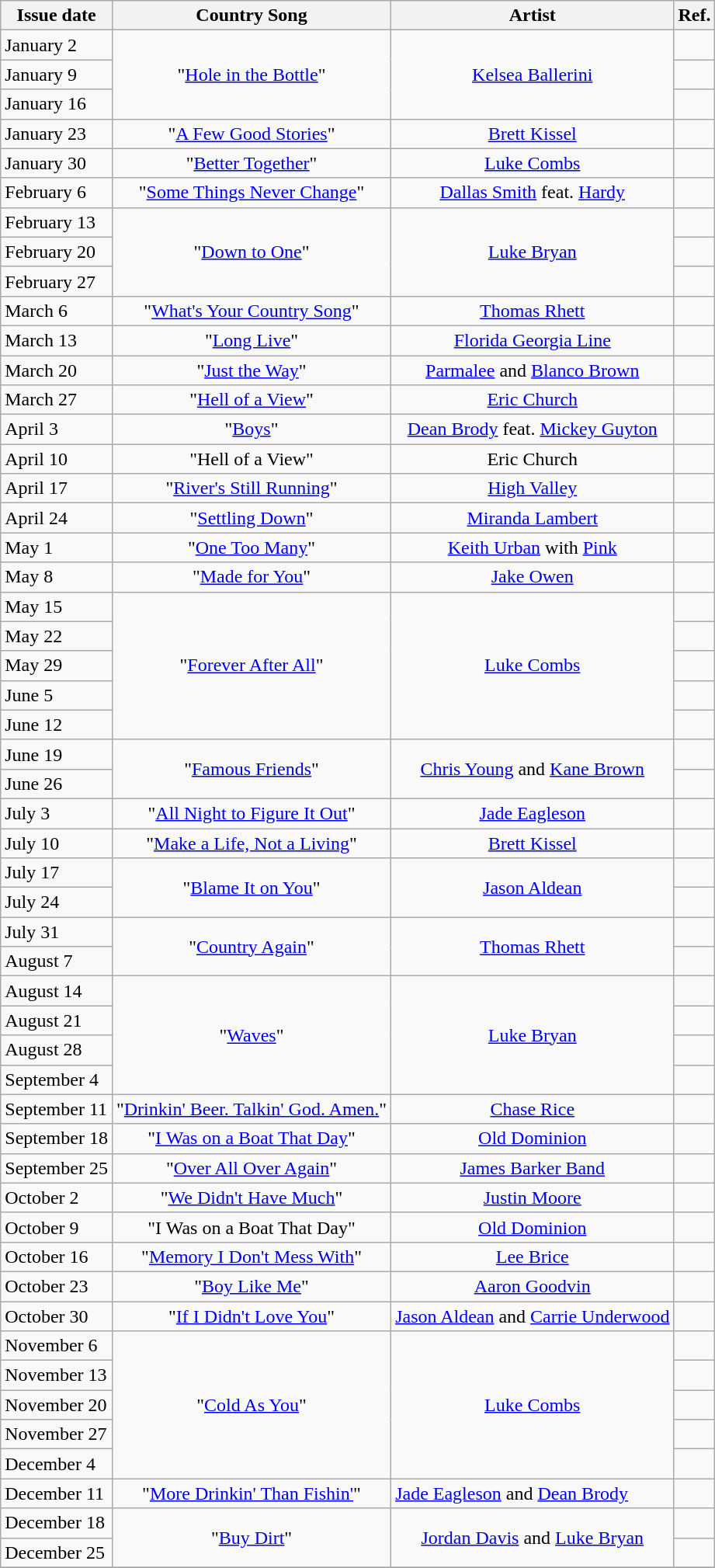<table class="wikitable">
<tr>
<th>Issue date</th>
<th>Country Song</th>
<th>Artist</th>
<th>Ref.</th>
</tr>
<tr>
<td>January 2</td>
<td align="center" rowspan="3">"<a href='#'>Hole in the Bottle</a>"</td>
<td align="center" rowspan="3"><a href='#'>Kelsea Ballerini</a></td>
<td align="center"></td>
</tr>
<tr>
<td>January 9</td>
<td align="center"></td>
</tr>
<tr>
<td>January 16</td>
<td align="center"></td>
</tr>
<tr>
<td>January 23</td>
<td align="center">"<a href='#'>A Few Good Stories</a>"</td>
<td align="center"><a href='#'>Brett Kissel</a></td>
<td align="center"></td>
</tr>
<tr>
<td>January 30</td>
<td align="center">"<a href='#'>Better Together</a>"</td>
<td align="center"><a href='#'>Luke Combs</a></td>
<td align="center"></td>
</tr>
<tr>
<td>February 6</td>
<td align="center">"<a href='#'>Some Things Never Change</a>"</td>
<td align="center"><a href='#'>Dallas Smith</a> feat. <a href='#'>Hardy</a></td>
<td align="center"></td>
</tr>
<tr>
<td>February 13</td>
<td align="center" rowspan="3">"<a href='#'>Down to One</a>"</td>
<td align="center" rowspan="3"><a href='#'>Luke Bryan</a></td>
<td align="center"></td>
</tr>
<tr>
<td>February 20</td>
<td align="center"></td>
</tr>
<tr>
<td>February 27</td>
<td align="center"></td>
</tr>
<tr>
<td>March 6</td>
<td align="center">"<a href='#'>What's Your Country Song</a>"</td>
<td align="center"><a href='#'>Thomas Rhett</a></td>
<td align="center"></td>
</tr>
<tr>
<td>March 13</td>
<td align="center">"<a href='#'>Long Live</a>"</td>
<td align="center"><a href='#'>Florida Georgia Line</a></td>
<td align="center"></td>
</tr>
<tr>
<td>March 20</td>
<td align="center">"<a href='#'>Just the Way</a>"</td>
<td align="center"><a href='#'>Parmalee</a> and <a href='#'>Blanco Brown</a></td>
<td align="center"></td>
</tr>
<tr>
<td>March 27</td>
<td align="center">"<a href='#'>Hell of a View</a>"</td>
<td align="center"><a href='#'>Eric Church</a></td>
<td align="center"></td>
</tr>
<tr>
<td>April 3</td>
<td align="center">"<a href='#'>Boys</a>"</td>
<td align="center"><a href='#'>Dean Brody</a> feat. <a href='#'>Mickey Guyton</a></td>
<td align="center"></td>
</tr>
<tr>
<td>April 10</td>
<td align="center">"Hell of a View"</td>
<td align="center">Eric Church</td>
<td align="center"></td>
</tr>
<tr>
<td>April 17</td>
<td align="center">"<a href='#'>River's Still Running</a>"</td>
<td align="center"><a href='#'>High Valley</a></td>
<td align="center"></td>
</tr>
<tr>
<td>April 24</td>
<td align="center">"<a href='#'>Settling Down</a>"</td>
<td align="center"><a href='#'>Miranda Lambert</a></td>
<td align="center"></td>
</tr>
<tr>
<td>May 1</td>
<td align="center">"<a href='#'>One Too Many</a>"</td>
<td align="center"><a href='#'>Keith Urban</a> with <a href='#'>Pink</a></td>
<td align="center"></td>
</tr>
<tr>
<td>May 8</td>
<td align="center">"<a href='#'>Made for You</a>"</td>
<td align="center"><a href='#'>Jake Owen</a></td>
<td align="center"></td>
</tr>
<tr>
<td>May 15</td>
<td align="center" rowspan="5">"<a href='#'>Forever After All</a>"</td>
<td align="center" rowspan="5"><a href='#'>Luke Combs</a></td>
<td align="center"></td>
</tr>
<tr>
<td>May 22</td>
<td align="center"></td>
</tr>
<tr>
<td>May 29</td>
<td align="center"></td>
</tr>
<tr>
<td>June 5</td>
<td align="center"></td>
</tr>
<tr>
<td>June 12</td>
<td align="center"></td>
</tr>
<tr>
<td>June 19</td>
<td align="center" rowspan="2">"<a href='#'>Famous Friends</a>"</td>
<td align="center" rowspan="2"><a href='#'>Chris Young</a> and <a href='#'>Kane Brown</a></td>
<td align="center"></td>
</tr>
<tr>
<td>June 26</td>
<td align="center"></td>
</tr>
<tr>
<td>July 3</td>
<td align="center">"<a href='#'>All Night to Figure It Out</a>"</td>
<td align="center"><a href='#'>Jade Eagleson</a></td>
<td align="center"></td>
</tr>
<tr>
<td>July 10</td>
<td align="center">"<a href='#'>Make a Life, Not a Living</a>"</td>
<td align="center"><a href='#'>Brett Kissel</a></td>
<td align="center"></td>
</tr>
<tr>
<td>July 17</td>
<td align="center" rowspan="2">"<a href='#'>Blame It on You</a>"</td>
<td align="center" rowspan="2"><a href='#'>Jason Aldean</a></td>
<td align="center"></td>
</tr>
<tr>
<td>July 24</td>
<td align="center"></td>
</tr>
<tr>
<td>July 31</td>
<td align="center" rowspan="2">"<a href='#'>Country Again</a>"</td>
<td align="center" rowspan="2"><a href='#'>Thomas Rhett</a></td>
<td align="center"></td>
</tr>
<tr>
<td>August 7</td>
<td align="center"></td>
</tr>
<tr>
<td>August 14</td>
<td align="center" rowspan="4">"<a href='#'>Waves</a>"</td>
<td align="center" rowspan="4"><a href='#'>Luke Bryan</a></td>
<td align="center"></td>
</tr>
<tr>
<td>August 21</td>
<td align="center"></td>
</tr>
<tr>
<td>August 28</td>
<td align="center"></td>
</tr>
<tr>
<td>September 4</td>
<td align="center"></td>
</tr>
<tr>
<td>September 11</td>
<td align="center">"<a href='#'>Drinkin' Beer. Talkin' God. Amen.</a>"</td>
<td align="center"><a href='#'>Chase Rice</a></td>
<td align="center"></td>
</tr>
<tr>
<td>September 18</td>
<td align="center">"<a href='#'>I Was on a Boat That Day</a>"</td>
<td align="center"><a href='#'>Old Dominion</a></td>
<td align="center"></td>
</tr>
<tr>
<td>September 25</td>
<td align="center">"<a href='#'>Over All Over Again</a>"</td>
<td align="center"><a href='#'>James Barker Band</a></td>
<td align="center"></td>
</tr>
<tr>
<td>October 2</td>
<td align="center">"<a href='#'>We Didn't Have Much</a>"</td>
<td align="center"><a href='#'>Justin Moore</a></td>
<td align="center"></td>
</tr>
<tr>
<td>October 9</td>
<td align="center">"I Was on a Boat That Day"</td>
<td align="center"><a href='#'>Old Dominion</a></td>
<td align="center"></td>
</tr>
<tr>
<td>October 16</td>
<td align="center">"<a href='#'>Memory I Don't Mess With</a>"</td>
<td align="center"><a href='#'>Lee Brice</a></td>
<td align="center"></td>
</tr>
<tr>
<td>October 23</td>
<td align="center">"<a href='#'>Boy Like Me</a>"</td>
<td align="center"><a href='#'>Aaron Goodvin</a></td>
<td align="center"></td>
</tr>
<tr>
<td>October 30</td>
<td align="center">"<a href='#'>If I Didn't Love You</a>"</td>
<td align="center"><a href='#'>Jason Aldean</a> and <a href='#'>Carrie Underwood</a></td>
<td align="center"></td>
</tr>
<tr>
<td>November 6</td>
<td align="center" rowspan="5">"<a href='#'>Cold As You</a>"</td>
<td align="center" rowspan="5"><a href='#'>Luke Combs</a></td>
<td align="center"></td>
</tr>
<tr>
<td>November 13</td>
<td align="center"></td>
</tr>
<tr>
<td>November 20</td>
<td align="center"></td>
</tr>
<tr>
<td>November 27</td>
<td align="center"></td>
</tr>
<tr>
<td>December 4</td>
<td align="center"></td>
</tr>
<tr>
<td>December 11</td>
<td align="center">"<a href='#'>More Drinkin' Than Fishin'</a>"</td>
<td><a href='#'>Jade Eagleson</a> and <a href='#'>Dean Brody</a></td>
<td align="center"></td>
</tr>
<tr>
<td>December 18</td>
<td align="center" rowspan="2">"<a href='#'>Buy Dirt</a>"</td>
<td align="center" rowspan="2"><a href='#'>Jordan Davis</a> and <a href='#'>Luke Bryan</a></td>
<td align="center"></td>
</tr>
<tr>
<td>December 25</td>
<td align="center"></td>
</tr>
<tr>
</tr>
</table>
